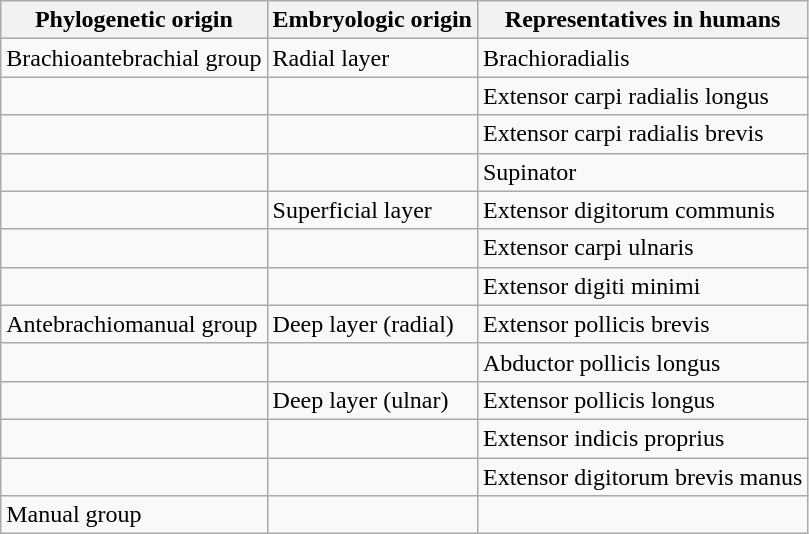<table class="wikitable">
<tr>
<th>Phylogenetic origin</th>
<th>Embryologic origin</th>
<th>Representatives in humans</th>
</tr>
<tr>
<td>Brachioantebrachial group</td>
<td>Radial layer</td>
<td>Brachioradialis</td>
</tr>
<tr>
<td></td>
<td></td>
<td>Extensor carpi radialis longus</td>
</tr>
<tr>
<td></td>
<td></td>
<td>Extensor carpi radialis brevis</td>
</tr>
<tr>
<td></td>
<td></td>
<td>Supinator</td>
</tr>
<tr>
<td></td>
<td>Superficial layer</td>
<td>Extensor digitorum communis</td>
</tr>
<tr>
<td></td>
<td></td>
<td>Extensor carpi ulnaris</td>
</tr>
<tr>
<td></td>
<td></td>
<td>Extensor digiti minimi</td>
</tr>
<tr>
<td>Antebrachiomanual group</td>
<td>Deep layer (radial)</td>
<td>Extensor pollicis brevis</td>
</tr>
<tr>
<td></td>
<td></td>
<td>Abductor pollicis longus</td>
</tr>
<tr>
<td></td>
<td>Deep layer (ulnar)</td>
<td>Extensor pollicis longus</td>
</tr>
<tr>
<td></td>
<td></td>
<td>Extensor indicis proprius</td>
</tr>
<tr>
<td></td>
<td></td>
<td>Extensor digitorum brevis manus</td>
</tr>
<tr>
<td>Manual group</td>
<td></td>
<td></td>
</tr>
</table>
